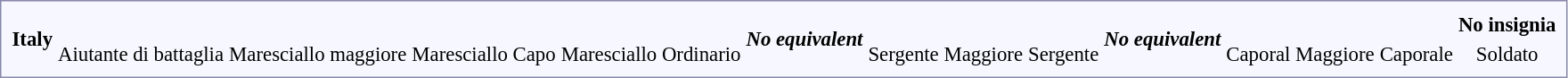<table style="border:1px solid #8888aa; background-color:#f7f8ff; padding:5px; font-size:95%; margin: 0px 12px 12px 0px;">
<tr style="text-align:center;">
<td rowspan=2><strong> Italy</strong></td>
<td colspan=2></td>
<td colspan=2></td>
<td colspan=2></td>
<td colspan=2></td>
<td colspan=2 rowspan=2><strong><em>No equivalent</em></strong></td>
<td colspan=6></td>
<td colspan=6></td>
<td colspan=4 rowspan=2><strong><em>No equivalent</em></strong></td>
<td colspan=2></td>
<td colspan=6></td>
<td colspan=2><strong>No insignia</strong></td>
</tr>
<tr style="text-align:center;">
<td colspan=2>Aiutante di battaglia</td>
<td colspan=2>Maresciallo maggiore</td>
<td colspan=2>Maresciallo Capo</td>
<td colspan=2>Maresciallo Ordinario</td>
<td colspan=6>Sergente Maggiore</td>
<td colspan=6>Sergente</td>
<td colspan=2>Caporal Maggiore</td>
<td colspan=6>Caporale</td>
<td colspan=2>Soldato</td>
</tr>
</table>
